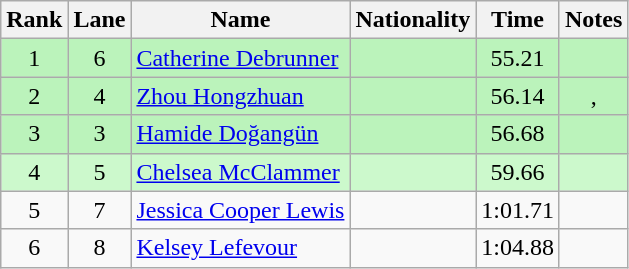<table class="wikitable sortable" style="text-align:center">
<tr>
<th>Rank</th>
<th>Lane</th>
<th>Name</th>
<th>Nationality</th>
<th>Time</th>
<th>Notes</th>
</tr>
<tr bgcolor=bbf3bb>
<td>1</td>
<td>6</td>
<td align="left"><a href='#'>Catherine Debrunner</a></td>
<td align="left"></td>
<td>55.21</td>
<td></td>
</tr>
<tr bgcolor=bbf3bb>
<td>2</td>
<td>4</td>
<td align="left"><a href='#'>Zhou Hongzhuan</a></td>
<td align="left"></td>
<td>56.14</td>
<td>, </td>
</tr>
<tr bgcolor=bbf3bb>
<td>3</td>
<td>3</td>
<td align="left"><a href='#'>Hamide Doğangün</a></td>
<td align="left"></td>
<td>56.68</td>
<td></td>
</tr>
<tr bgcolor=ccf9cc>
<td>4</td>
<td>5</td>
<td align="left"><a href='#'>Chelsea McClammer</a></td>
<td align="left"></td>
<td>59.66</td>
<td></td>
</tr>
<tr>
<td>5</td>
<td>7</td>
<td align="left"><a href='#'>Jessica Cooper Lewis</a></td>
<td align="left"></td>
<td>1:01.71</td>
<td></td>
</tr>
<tr>
<td>6</td>
<td>8</td>
<td align="left"><a href='#'>Kelsey Lefevour</a></td>
<td align="left"></td>
<td>1:04.88</td>
<td></td>
</tr>
</table>
